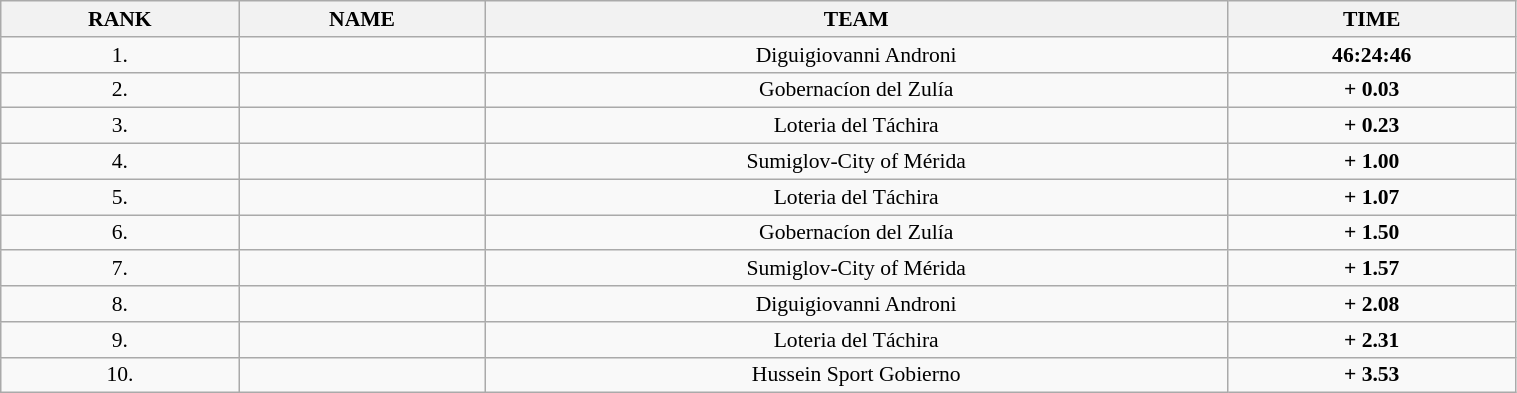<table class="wikitable"  style="font-size:90%; width:80%;">
<tr>
<th>RANK</th>
<th>NAME</th>
<th>TEAM</th>
<th>TIME</th>
</tr>
<tr>
<td style="text-align:center;">1.</td>
<td></td>
<td style="text-align:center;">Diguigiovanni Androni</td>
<td style="text-align:center;"><strong>46:24:46</strong></td>
</tr>
<tr>
<td style="text-align:center;">2.</td>
<td></td>
<td style="text-align:center;">Gobernacíon del Zulía</td>
<td style="text-align:center;"><strong>+ 0.03</strong></td>
</tr>
<tr>
<td style="text-align:center;">3.</td>
<td></td>
<td style="text-align:center;">Loteria del Táchira</td>
<td style="text-align:center;"><strong>+ 0.23</strong></td>
</tr>
<tr>
<td style="text-align:center;">4.</td>
<td></td>
<td style="text-align:center;">Sumiglov-City of Mérida</td>
<td style="text-align:center;"><strong>+ 1.00</strong></td>
</tr>
<tr>
<td style="text-align:center;">5.</td>
<td></td>
<td style="text-align:center;">Loteria del Táchira</td>
<td style="text-align:center;"><strong>+ 1.07</strong></td>
</tr>
<tr>
<td style="text-align:center;">6.</td>
<td></td>
<td style="text-align:center;">Gobernacíon del Zulía</td>
<td style="text-align:center;"><strong>+ 1.50</strong></td>
</tr>
<tr>
<td style="text-align:center;">7.</td>
<td></td>
<td style="text-align:center;">Sumiglov-City of Mérida</td>
<td style="text-align:center;"><strong>+ 1.57</strong></td>
</tr>
<tr>
<td style="text-align:center;">8.</td>
<td></td>
<td style="text-align:center;">Diguigiovanni Androni</td>
<td style="text-align:center;"><strong>+ 2.08</strong></td>
</tr>
<tr>
<td style="text-align:center;">9.</td>
<td></td>
<td style="text-align:center;">Loteria del Táchira</td>
<td style="text-align:center;"><strong>+ 2.31</strong></td>
</tr>
<tr>
<td style="text-align:center;">10.</td>
<td></td>
<td style="text-align:center;">Hussein Sport Gobierno</td>
<td style="text-align:center;"><strong>+ 3.53</strong></td>
</tr>
</table>
